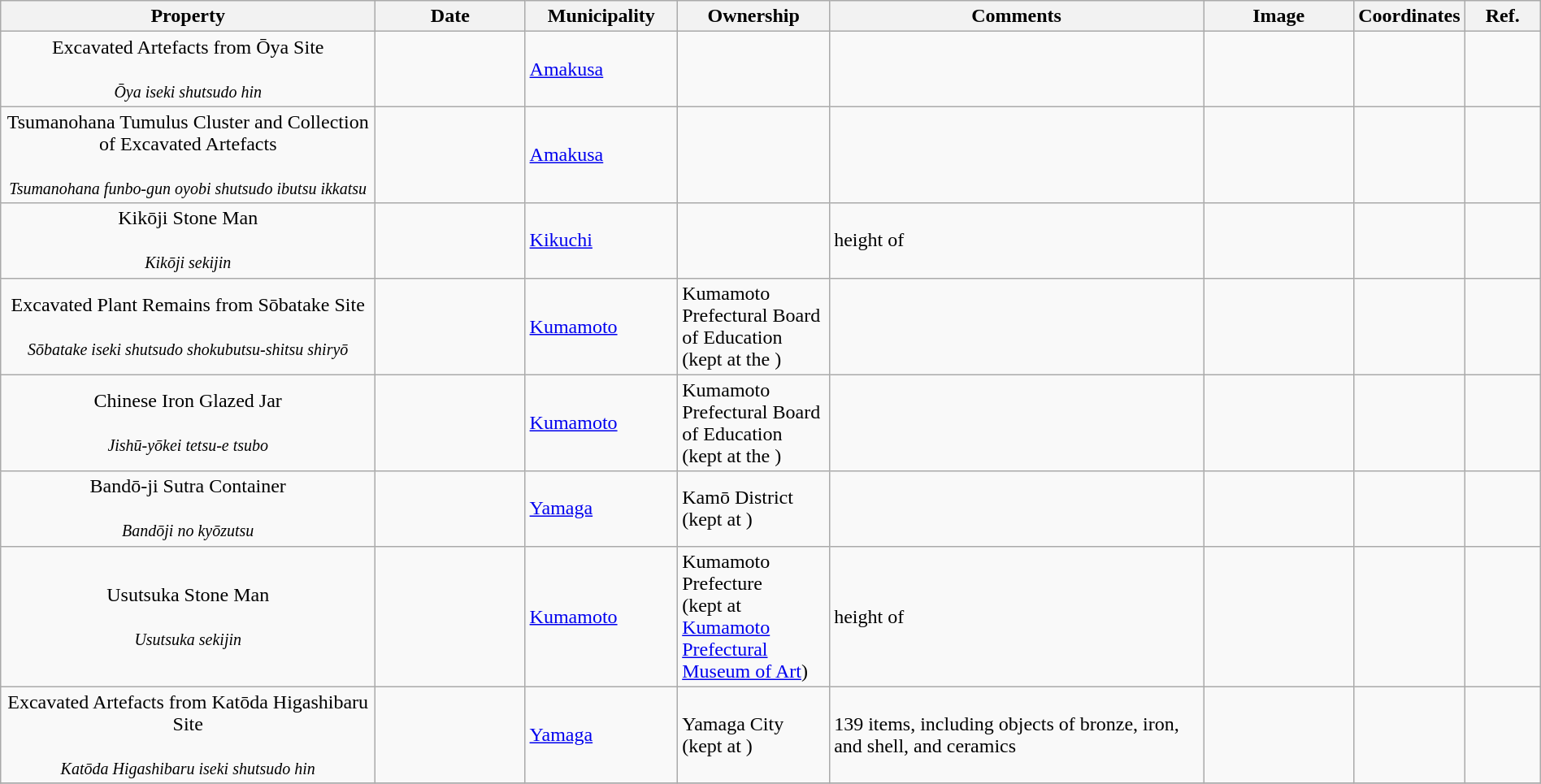<table class="wikitable sortable"  style="width:100%;">
<tr>
<th width="25%" align="left">Property</th>
<th width="10%" align="left">Date</th>
<th width="10%" align="left">Municipality</th>
<th width="10%" align="left">Ownership</th>
<th width="25%" align="left" class="unsortable">Comments</th>
<th width="10%" align="left" class="unsortable">Image</th>
<th width="5%" align="left" class="unsortable">Coordinates</th>
<th width="5%" align="left" class="unsortable">Ref.</th>
</tr>
<tr>
<td align="center">Excavated Artefacts from Ōya Site<br><br><small><em>Ōya iseki shutsudo hin</em></small></td>
<td></td>
<td><a href='#'>Amakusa</a></td>
<td></td>
<td></td>
<td></td>
<td></td>
<td></td>
</tr>
<tr>
<td align="center">Tsumanohana Tumulus Cluster and Collection of Excavated Artefacts<br><br><small><em>Tsumanohana funbo-gun oyobi shutsudo ibutsu ikkatsu</em></small></td>
<td></td>
<td><a href='#'>Amakusa</a></td>
<td></td>
<td></td>
<td></td>
<td></td>
<td></td>
</tr>
<tr>
<td align="center">Kikōji Stone Man<br><br><small><em>Kikōji sekijin</em></small></td>
<td></td>
<td><a href='#'>Kikuchi</a></td>
<td></td>
<td>height of </td>
<td></td>
<td></td>
<td></td>
</tr>
<tr>
<td align="center">Excavated Plant Remains from Sōbatake Site<br><br><small><em>Sōbatake iseki shutsudo shokubutsu-shitsu shiryō</em></small></td>
<td></td>
<td><a href='#'>Kumamoto</a></td>
<td>Kumamoto Prefectural Board of Education<br>(kept at the )</td>
<td></td>
<td></td>
<td></td>
<td></td>
</tr>
<tr>
<td align="center">Chinese Iron Glazed Jar<br><br><small><em>Jishū-yōkei tetsu-e tsubo</em></small></td>
<td></td>
<td><a href='#'>Kumamoto</a></td>
<td>Kumamoto Prefectural Board of Education<br>(kept at the )</td>
<td></td>
<td></td>
<td></td>
<td></td>
</tr>
<tr>
<td align="center">Bandō-ji Sutra Container<br><br><small><em>Bandōji no kyōzutsu</em></small></td>
<td></td>
<td><a href='#'>Yamaga</a></td>
<td>Kamō District<br>(kept at )</td>
<td></td>
<td></td>
<td></td>
<td></td>
</tr>
<tr>
<td align="center">Usutsuka Stone Man<br><br><small><em>Usutsuka sekijin</em></small></td>
<td></td>
<td><a href='#'>Kumamoto</a></td>
<td>Kumamoto Prefecture<br>(kept at <a href='#'>Kumamoto Prefectural Museum of Art</a>)</td>
<td>height of </td>
<td></td>
<td></td>
<td></td>
</tr>
<tr>
<td align="center">Excavated Artefacts from Katōda Higashibaru Site<br><br><small><em>Katōda Higashibaru iseki shutsudo hin</em></small></td>
<td></td>
<td><a href='#'>Yamaga</a></td>
<td>Yamaga City<br>(kept at )</td>
<td>139 items, including objects of bronze, iron, and shell, and ceramics</td>
<td></td>
<td></td>
<td></td>
</tr>
<tr>
</tr>
</table>
